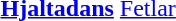<table border="0">
<tr>
<td></td>
<td><strong><a href='#'>Hjaltadans</a></strong> <a href='#'>Fetlar</a></td>
</tr>
</table>
